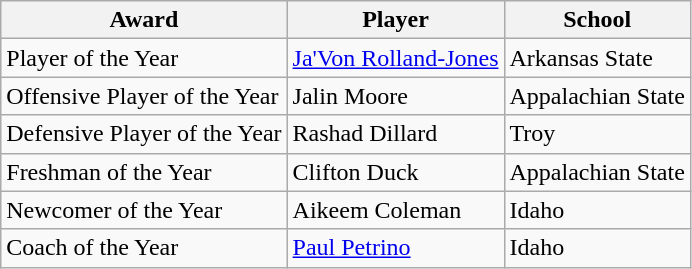<table class="wikitable sortable">
<tr>
<th>Award</th>
<th>Player</th>
<th>School</th>
</tr>
<tr>
<td>Player of the Year</td>
<td><a href='#'>Ja'Von Rolland-Jones</a></td>
<td>Arkansas State</td>
</tr>
<tr>
<td>Offensive Player of the Year</td>
<td>Jalin Moore</td>
<td>Appalachian State</td>
</tr>
<tr>
<td>Defensive Player of the Year</td>
<td>Rashad Dillard</td>
<td>Troy</td>
</tr>
<tr>
<td>Freshman of the Year</td>
<td>Clifton Duck</td>
<td>Appalachian State</td>
</tr>
<tr>
<td>Newcomer of the Year</td>
<td>Aikeem Coleman</td>
<td>Idaho</td>
</tr>
<tr>
<td>Coach of the Year</td>
<td><a href='#'>Paul Petrino</a></td>
<td>Idaho</td>
</tr>
</table>
